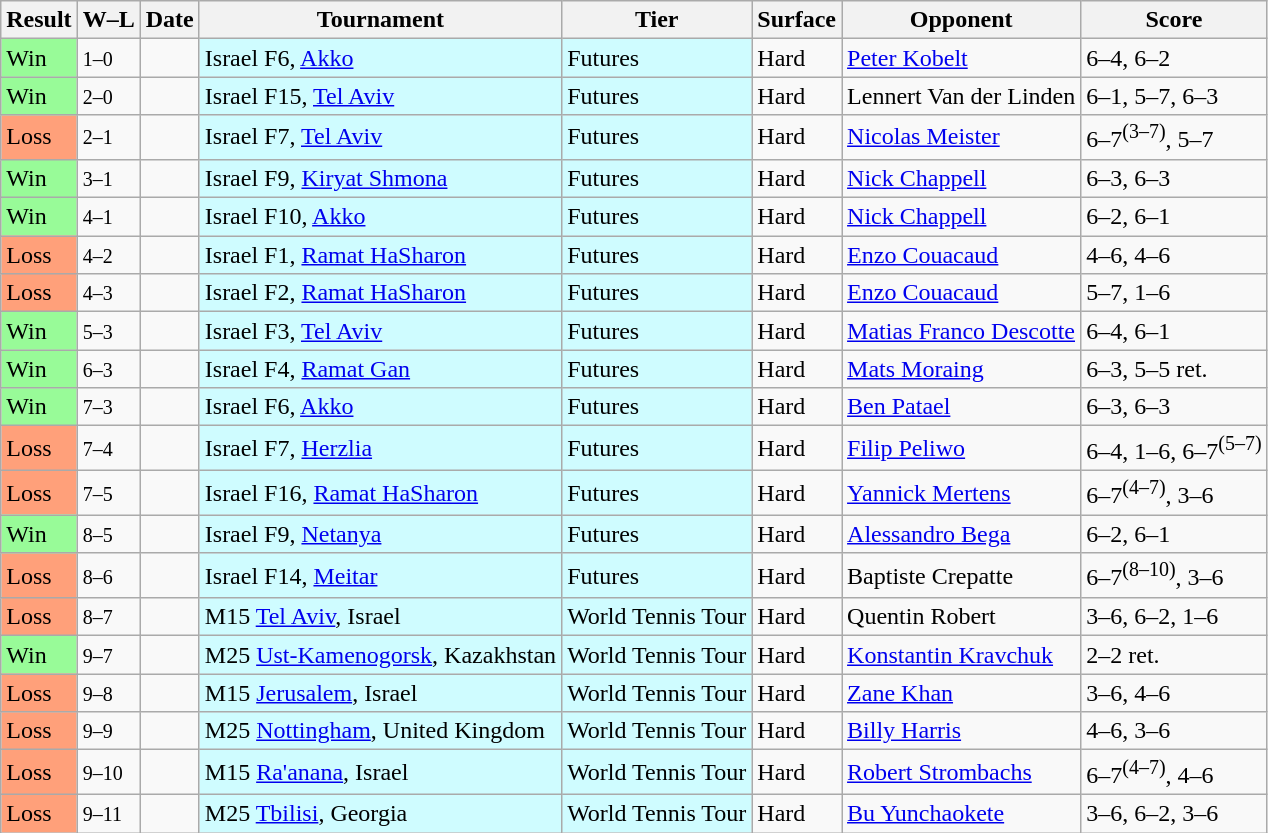<table class="sortable wikitable">
<tr>
<th>Result</th>
<th class="unsortable">W–L</th>
<th>Date</th>
<th>Tournament</th>
<th>Tier</th>
<th>Surface</th>
<th>Opponent</th>
<th class="unsortable">Score</th>
</tr>
<tr>
<td style="background:#98fb98;">Win</td>
<td><small>1–0</small></td>
<td></td>
<td style="background:#cffcff;">Israel F6, <a href='#'>Akko</a></td>
<td style="background:#cffcff;">Futures</td>
<td>Hard</td>
<td> <a href='#'>Peter Kobelt</a></td>
<td>6–4, 6–2</td>
</tr>
<tr>
<td style="background:#98fb98;">Win</td>
<td><small>2–0</small></td>
<td></td>
<td style="background:#cffcff;">Israel F15, <a href='#'>Tel Aviv</a></td>
<td style="background:#cffcff;">Futures</td>
<td>Hard</td>
<td> Lennert Van der Linden</td>
<td>6–1, 5–7, 6–3</td>
</tr>
<tr>
<td style="background:#ffa07a;">Loss</td>
<td><small>2–1</small></td>
<td></td>
<td style="background:#cffcff;">Israel F7, <a href='#'>Tel Aviv</a></td>
<td style="background:#cffcff;">Futures</td>
<td>Hard</td>
<td> <a href='#'>Nicolas Meister</a></td>
<td>6–7<sup>(3–7)</sup>, 5–7</td>
</tr>
<tr>
<td style="background:#98fb98;">Win</td>
<td><small>3–1</small></td>
<td></td>
<td style="background:#cffcff;">Israel F9, <a href='#'>Kiryat Shmona</a></td>
<td style="background:#cffcff;">Futures</td>
<td>Hard</td>
<td> <a href='#'>Nick Chappell</a></td>
<td>6–3, 6–3</td>
</tr>
<tr>
<td style="background:#98fb98;">Win</td>
<td><small>4–1</small></td>
<td></td>
<td style="background:#cffcff;">Israel F10, <a href='#'>Akko</a></td>
<td style="background:#cffcff;">Futures</td>
<td>Hard</td>
<td> <a href='#'>Nick Chappell</a></td>
<td>6–2, 6–1</td>
</tr>
<tr>
<td style="background:#ffa07a;">Loss</td>
<td><small>4–2</small></td>
<td></td>
<td style="background:#cffcff;">Israel F1, <a href='#'>Ramat HaSharon</a></td>
<td style="background:#cffcff;">Futures</td>
<td>Hard</td>
<td> <a href='#'>Enzo Couacaud</a></td>
<td>4–6, 4–6</td>
</tr>
<tr>
<td style="background:#ffa07a;">Loss</td>
<td><small>4–3</small></td>
<td></td>
<td style="background:#cffcff;">Israel F2, <a href='#'>Ramat HaSharon</a></td>
<td style="background:#cffcff;">Futures</td>
<td>Hard</td>
<td> <a href='#'>Enzo Couacaud</a></td>
<td>5–7, 1–6</td>
</tr>
<tr>
<td style="background:#98fb98;">Win</td>
<td><small>5–3</small></td>
<td></td>
<td style="background:#cffcff;">Israel F3, <a href='#'>Tel Aviv</a></td>
<td style="background:#cffcff;">Futures</td>
<td>Hard</td>
<td> <a href='#'>Matias Franco Descotte</a></td>
<td>6–4, 6–1</td>
</tr>
<tr>
<td style="background:#98fb98;">Win</td>
<td><small>6–3</small></td>
<td></td>
<td style="background:#cffcff;">Israel F4, <a href='#'>Ramat Gan</a></td>
<td style="background:#cffcff;">Futures</td>
<td>Hard</td>
<td> <a href='#'>Mats Moraing</a></td>
<td>6–3, 5–5 ret.</td>
</tr>
<tr>
<td style="background:#98fb98;">Win</td>
<td><small>7–3</small></td>
<td></td>
<td style="background:#cffcff;">Israel F6, <a href='#'>Akko</a></td>
<td style="background:#cffcff;">Futures</td>
<td>Hard</td>
<td> <a href='#'>Ben Patael</a></td>
<td>6–3, 6–3</td>
</tr>
<tr>
<td style="background:#ffa07a;">Loss</td>
<td><small>7–4</small></td>
<td></td>
<td style="background:#cffcff;">Israel F7, <a href='#'>Herzlia</a></td>
<td style="background:#cffcff;">Futures</td>
<td>Hard</td>
<td> <a href='#'>Filip Peliwo</a></td>
<td>6–4, 1–6, 6–7<sup>(5–7)</sup></td>
</tr>
<tr>
<td style="background:#ffa07a;">Loss</td>
<td><small>7–5</small></td>
<td></td>
<td style="background:#cffcff;">Israel F16, <a href='#'>Ramat HaSharon</a></td>
<td style="background:#cffcff;">Futures</td>
<td>Hard</td>
<td> <a href='#'>Yannick Mertens</a></td>
<td>6–7<sup>(4–7)</sup>, 3–6</td>
</tr>
<tr>
<td style="background:#98fb98;">Win</td>
<td><small>8–5</small></td>
<td></td>
<td style="background:#cffcff;">Israel F9, <a href='#'>Netanya</a></td>
<td style="background:#cffcff;">Futures</td>
<td>Hard</td>
<td> <a href='#'>Alessandro Bega</a></td>
<td>6–2, 6–1</td>
</tr>
<tr>
<td style="background:#ffa07a;">Loss</td>
<td><small>8–6</small></td>
<td></td>
<td style="background:#cffcff;">Israel F14, <a href='#'>Meitar</a></td>
<td style="background:#cffcff;">Futures</td>
<td>Hard</td>
<td> Baptiste Crepatte</td>
<td>6–7<sup>(8–10)</sup>, 3–6</td>
</tr>
<tr>
<td style="background:#ffa07a;">Loss</td>
<td><small>8–7</small></td>
<td></td>
<td style="background:#cffcff;">M15 <a href='#'>Tel Aviv</a>, Israel</td>
<td style="background:#cffcff;">World Tennis Tour</td>
<td>Hard</td>
<td> Quentin Robert</td>
<td>3–6, 6–2, 1–6</td>
</tr>
<tr>
<td style="background:#98fb98;">Win</td>
<td><small>9–7</small></td>
<td></td>
<td style="background:#cffcff;">M25 <a href='#'>Ust-Kamenogorsk</a>, Kazakhstan</td>
<td style="background:#cffcff;">World Tennis Tour</td>
<td>Hard</td>
<td> <a href='#'>Konstantin Kravchuk</a></td>
<td>2–2 ret.</td>
</tr>
<tr>
<td style="background:#ffa07a;">Loss</td>
<td><small>9–8</small></td>
<td></td>
<td style="background:#cffcff;">M15 <a href='#'>Jerusalem</a>, Israel</td>
<td style="background:#cffcff;">World Tennis Tour</td>
<td>Hard</td>
<td> <a href='#'>Zane Khan</a></td>
<td>3–6, 4–6</td>
</tr>
<tr>
<td style="background:#ffa07a;">Loss</td>
<td><small>9–9</small></td>
<td></td>
<td style="background:#cffcff;">M25 <a href='#'>Nottingham</a>, United Kingdom</td>
<td style="background:#cffcff;">World Tennis Tour</td>
<td>Hard</td>
<td> <a href='#'>Billy Harris</a></td>
<td>4–6, 3–6</td>
</tr>
<tr>
<td style="background:#ffa07a;">Loss</td>
<td><small>9–10</small></td>
<td></td>
<td style="background:#cffcff;">M15 <a href='#'>Ra'anana</a>, Israel</td>
<td style="background:#cffcff;">World Tennis Tour</td>
<td>Hard</td>
<td> <a href='#'>Robert Strombachs</a></td>
<td>6–7<sup>(4–7)</sup>, 4–6</td>
</tr>
<tr>
<td style="background:#ffa07a;">Loss</td>
<td><small>9–11</small></td>
<td></td>
<td style="background:#cffcff;">M25 <a href='#'>Tbilisi</a>, Georgia</td>
<td style="background:#cffcff;">World Tennis Tour</td>
<td>Hard</td>
<td> <a href='#'>Bu Yunchaokete</a></td>
<td>3–6, 6–2, 3–6</td>
</tr>
</table>
